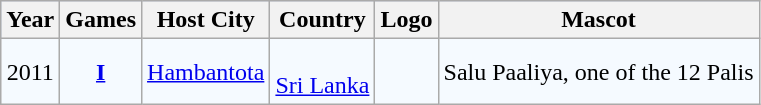<table class=wikitable>
<tr style="text-align:center; background:#c1d8ff;">
<th>Year</th>
<th>Games</th>
<th>Host City</th>
<th>Country</th>
<th>Logo</th>
<th>Mascot</th>
</tr>
<tr style="text-align:center; background:#f5faff;">
<td>2011</td>
<td><strong><a href='#'>I</a></strong></td>
<td><a href='#'>Hambantota</a></td>
<td><br><a href='#'>Sri Lanka</a></td>
<td></td>
<td>Salu Paaliya, one of the 12 Palis</td>
</tr>
</table>
